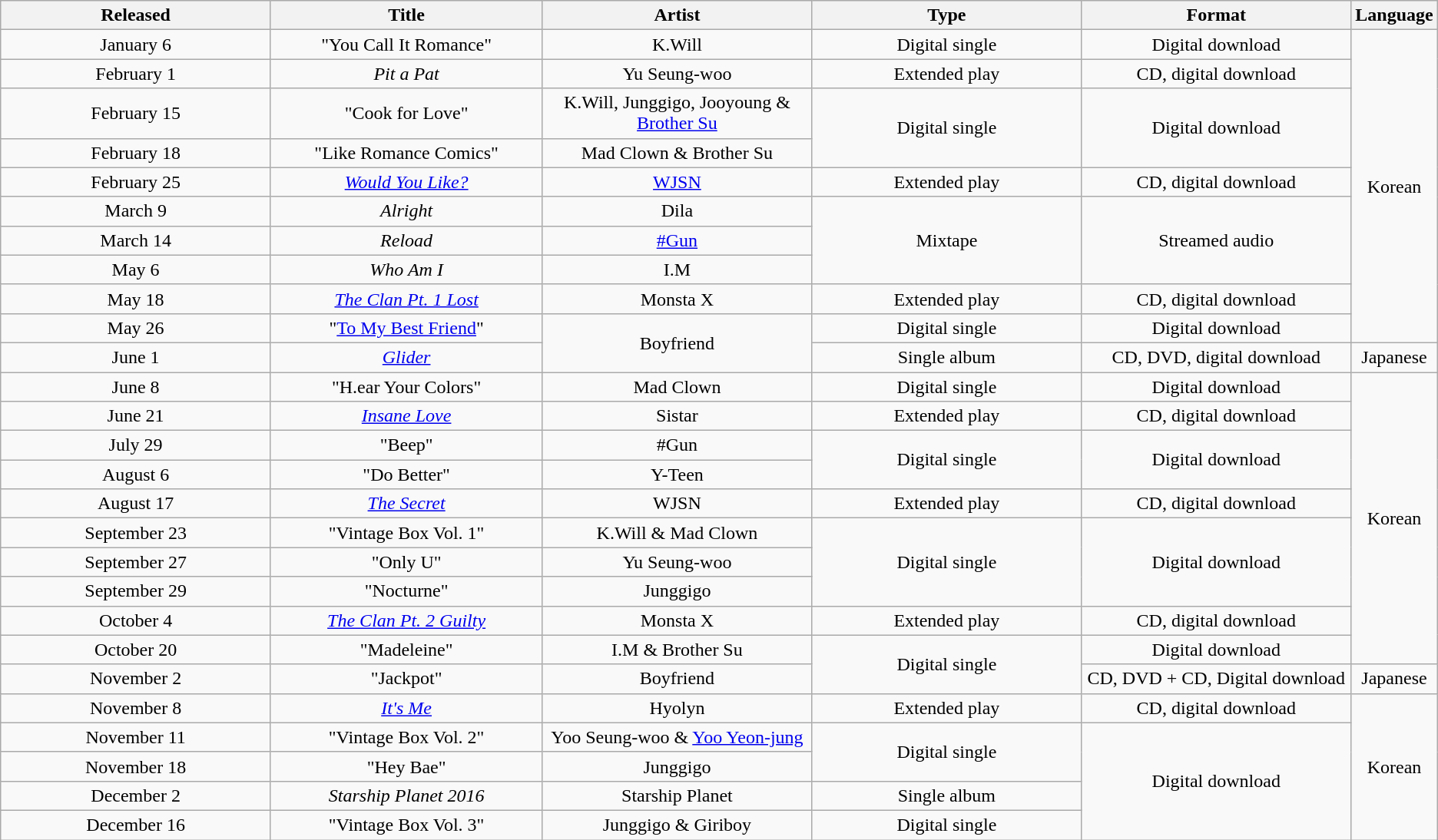<table class="wikitable" style="text-align: center;">
<tr>
<th style="width:20%;">Released</th>
<th style="width:20%;">Title</th>
<th style="width:20%;">Artist</th>
<th style="width:20%;">Type</th>
<th style="width:20%;">Format</th>
<th style="width:20%;">Language</th>
</tr>
<tr>
<td>January 6</td>
<td>"You Call It Romance"</td>
<td>K.Will</td>
<td>Digital single</td>
<td>Digital download</td>
<td rowspan="10">Korean</td>
</tr>
<tr>
<td>February 1</td>
<td><em>Pit a Pat</em></td>
<td>Yu Seung-woo</td>
<td>Extended play</td>
<td>CD, digital download</td>
</tr>
<tr>
<td>February 15</td>
<td>"Cook for Love"</td>
<td>K.Will, Junggigo, Jooyoung & <a href='#'>Brother Su</a></td>
<td rowspan="2">Digital single</td>
<td rowspan="2">Digital download</td>
</tr>
<tr>
<td>February 18</td>
<td>"Like Romance Comics"</td>
<td>Mad Clown & Brother Su</td>
</tr>
<tr>
<td>February 25</td>
<td><em><a href='#'>Would You Like?</a></em></td>
<td><a href='#'>WJSN</a></td>
<td>Extended play</td>
<td>CD, digital download</td>
</tr>
<tr>
<td>March 9</td>
<td><em>Alright</em></td>
<td>Dila</td>
<td rowspan="3">Mixtape</td>
<td rowspan="3">Streamed audio</td>
</tr>
<tr>
<td>March 14</td>
<td><em>Reload</em></td>
<td><a href='#'>#Gun</a></td>
</tr>
<tr>
<td>May 6</td>
<td><em>Who Am I</em></td>
<td>I.M</td>
</tr>
<tr>
<td>May 18</td>
<td><em><a href='#'>The Clan Pt. 1 Lost</a></em></td>
<td>Monsta X</td>
<td>Extended play</td>
<td>CD, digital download</td>
</tr>
<tr>
<td>May 26</td>
<td>"<a href='#'>To My Best Friend</a>"</td>
<td rowspan="2">Boyfriend</td>
<td>Digital single</td>
<td>Digital download</td>
</tr>
<tr>
<td>June 1</td>
<td><em><a href='#'>Glider</a></em></td>
<td>Single album</td>
<td>CD, DVD, digital download</td>
<td>Japanese</td>
</tr>
<tr>
<td>June 8</td>
<td>"H.ear Your Colors"</td>
<td>Mad Clown</td>
<td>Digital single</td>
<td>Digital download</td>
<td rowspan="10">Korean</td>
</tr>
<tr>
<td>June 21</td>
<td><em><a href='#'>Insane Love</a></em></td>
<td>Sistar</td>
<td>Extended play</td>
<td>CD, digital download</td>
</tr>
<tr>
<td>July 29</td>
<td>"Beep"</td>
<td>#Gun</td>
<td rowspan="2">Digital single</td>
<td rowspan="2">Digital download</td>
</tr>
<tr>
<td>August 6</td>
<td>"Do Better"</td>
<td>Y-Teen</td>
</tr>
<tr>
<td>August 17</td>
<td><em><a href='#'>The Secret</a></em></td>
<td>WJSN</td>
<td>Extended play</td>
<td>CD, digital download</td>
</tr>
<tr>
<td>September 23</td>
<td>"Vintage Box Vol. 1"</td>
<td>K.Will & Mad Clown</td>
<td rowspan="3">Digital single</td>
<td rowspan="3">Digital download</td>
</tr>
<tr>
<td>September 27</td>
<td>"Only U"</td>
<td>Yu Seung-woo</td>
</tr>
<tr>
<td>September 29</td>
<td>"Nocturne"</td>
<td>Junggigo</td>
</tr>
<tr>
<td>October 4</td>
<td><em><a href='#'>The Clan Pt. 2 Guilty</a></em></td>
<td>Monsta X</td>
<td>Extended play</td>
<td>CD, digital download</td>
</tr>
<tr>
<td>October 20</td>
<td>"Madeleine"</td>
<td>I.M & Brother Su</td>
<td rowspan="2">Digital single</td>
<td>Digital download</td>
</tr>
<tr>
<td>November 2</td>
<td>"Jackpot"</td>
<td>Boyfriend</td>
<td>CD, DVD + CD, Digital download</td>
<td>Japanese</td>
</tr>
<tr>
<td>November 8</td>
<td><em><a href='#'>It's Me</a></em></td>
<td>Hyolyn</td>
<td>Extended play</td>
<td>CD, digital download</td>
<td rowspan="5">Korean</td>
</tr>
<tr>
<td>November 11</td>
<td>"Vintage Box Vol. 2"</td>
<td>Yoo Seung-woo & <a href='#'>Yoo Yeon-jung</a></td>
<td rowspan="2">Digital single</td>
<td rowspan="4">Digital download</td>
</tr>
<tr>
<td>November 18</td>
<td>"Hey Bae"</td>
<td>Junggigo</td>
</tr>
<tr>
<td>December 2</td>
<td><em>Starship Planet 2016</em></td>
<td>Starship Planet</td>
<td>Single album</td>
</tr>
<tr>
<td>December 16</td>
<td>"Vintage Box Vol. 3"</td>
<td>Junggigo & Giriboy</td>
<td>Digital single</td>
</tr>
</table>
